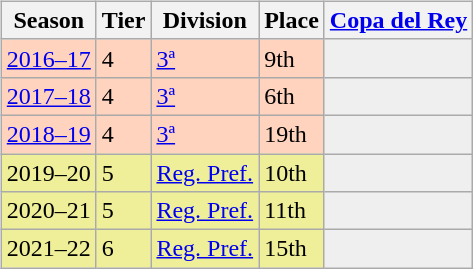<table>
<tr>
<td valign="top" width=0%><br><table class="wikitable">
<tr style="background:#f0f6fa;">
<th>Season</th>
<th>Tier</th>
<th>Division</th>
<th>Place</th>
<th><a href='#'>Copa del Rey</a></th>
</tr>
<tr>
<td style="background:#FFD3BD;"><a href='#'>2016–17</a></td>
<td style="background:#FFD3BD;">4</td>
<td style="background:#FFD3BD;"><a href='#'>3ª</a></td>
<td style="background:#FFD3BD;">9th</td>
<td style="background:#efefef;"></td>
</tr>
<tr>
<td style="background:#FFD3BD;"><a href='#'>2017–18</a></td>
<td style="background:#FFD3BD;">4</td>
<td style="background:#FFD3BD;"><a href='#'>3ª</a></td>
<td style="background:#FFD3BD;">6th</td>
<td style="background:#efefef;"></td>
</tr>
<tr>
<td style="background:#FFD3BD;"><a href='#'>2018–19</a></td>
<td style="background:#FFD3BD;">4</td>
<td style="background:#FFD3BD;"><a href='#'>3ª</a></td>
<td style="background:#FFD3BD;">19th</td>
<td style="background:#efefef;"></td>
</tr>
<tr>
<td style="background:#EFEF99;">2019–20</td>
<td style="background:#EFEF99;">5</td>
<td style="background:#EFEF99;"><a href='#'>Reg. Pref.</a></td>
<td style="background:#EFEF99;">10th</td>
<th style="background:#efefef;"></th>
</tr>
<tr>
<td style="background:#EFEF99;">2020–21</td>
<td style="background:#EFEF99;">5</td>
<td style="background:#EFEF99;"><a href='#'>Reg. Pref.</a></td>
<td style="background:#EFEF99;">11th</td>
<th style="background:#efefef;"></th>
</tr>
<tr>
<td style="background:#EFEF99;">2021–22</td>
<td style="background:#EFEF99;">6</td>
<td style="background:#EFEF99;"><a href='#'>Reg. Pref.</a></td>
<td style="background:#EFEF99;">15th</td>
<th style="background:#efefef;"></th>
</tr>
</table>
</td>
</tr>
</table>
